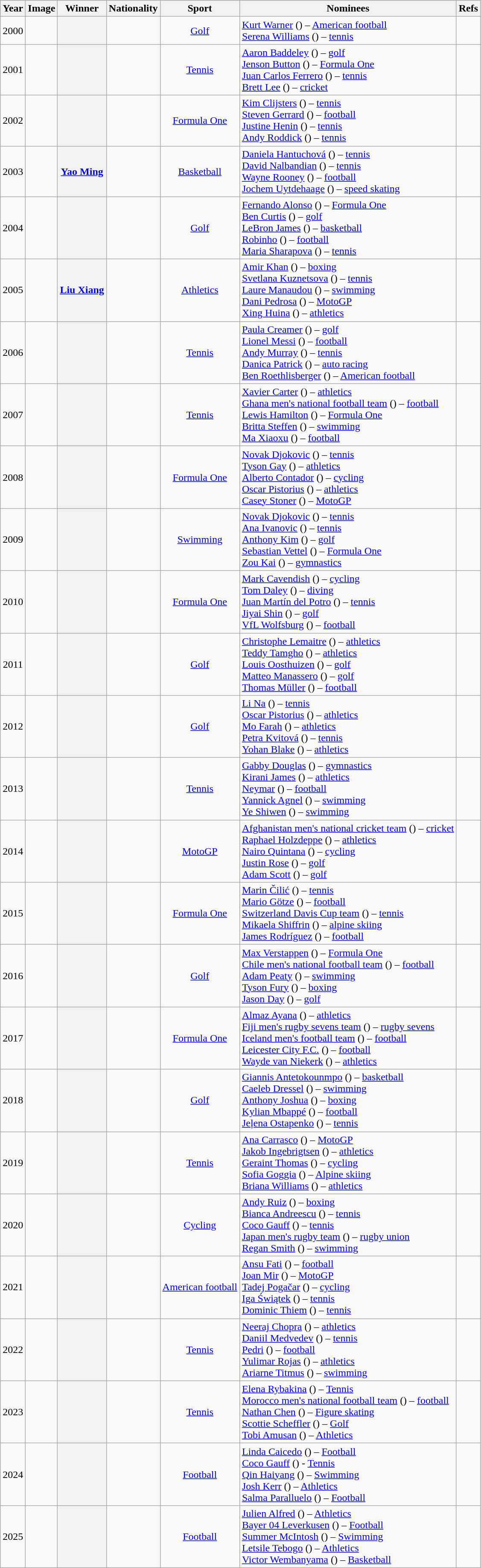<table class="sortable wikitable plainrowheaders" style="text-align:center">
<tr>
<th scope=col>Year</th>
<th scope=col class=unsortable>Image</th>
<th scope=col>Winner</th>
<th scope=col>Nationality</th>
<th scope=col>Sport</th>
<th scope=col class=unsortable>Nominees</th>
<th scope=col class=unsortable>Refs</th>
</tr>
<tr>
<td>2000</td>
<td></td>
<th scope=row></th>
<td></td>
<td><a href='#'>Golf</a></td>
<td align=left><a href='#'>Kurt Warner</a> () – <a href='#'>American football</a> <br> <a href='#'>Serena Williams</a> () – <a href='#'>tennis</a></td>
<td></td>
</tr>
<tr>
<td>2001</td>
<td></td>
<th scope=row></th>
<td></td>
<td><a href='#'>Tennis</a></td>
<td align=left><a href='#'>Aaron Baddeley</a> () – <a href='#'>golf</a> <br> <a href='#'>Jenson Button</a> () – <a href='#'>Formula One</a> <br> <a href='#'>Juan Carlos Ferrero</a> () – <a href='#'>tennis</a> <br> <a href='#'>Brett Lee</a> () – <a href='#'>cricket</a></td>
<td></td>
</tr>
<tr>
<td>2002</td>
<td></td>
<th scope=row></th>
<td></td>
<td><a href='#'>Formula One</a></td>
<td align=left><a href='#'>Kim Clijsters</a> () – <a href='#'>tennis</a> <br> <a href='#'>Steven Gerrard</a> () – <a href='#'>football</a> <br> <a href='#'>Justine Henin</a> () – <a href='#'>tennis</a> <br> <a href='#'>Andy Roddick</a> () – <a href='#'>tennis</a></td>
<td></td>
</tr>
<tr>
<td>2003</td>
<td></td>
<th scope=row><a href='#'>Yao Ming</a></th>
<td></td>
<td><a href='#'>Basketball</a></td>
<td align=left><a href='#'>Daniela Hantuchová</a> () – <a href='#'>tennis</a> <br> <a href='#'>David Nalbandian</a> () – <a href='#'>tennis</a> <br> <a href='#'>Wayne Rooney</a> () – <a href='#'>football</a> <br> <a href='#'>Jochem Uytdehaage</a> () – <a href='#'>speed skating</a></td>
<td></td>
</tr>
<tr>
<td>2004</td>
<td></td>
<th scope=row></th>
<td></td>
<td><a href='#'>Golf</a></td>
<td align=left><a href='#'>Fernando Alonso</a> () – <a href='#'>Formula One</a> <br> <a href='#'>Ben Curtis</a> () – <a href='#'>golf</a> <br> <a href='#'>LeBron James</a> () – <a href='#'>basketball</a> <br> <a href='#'>Robinho</a> () – <a href='#'>football</a> <br> <a href='#'>Maria Sharapova</a> () – <a href='#'>tennis</a></td>
<td></td>
</tr>
<tr>
<td>2005</td>
<td></td>
<th scope=row><a href='#'>Liu Xiang</a></th>
<td></td>
<td><a href='#'>Athletics</a></td>
<td align=left><a href='#'>Amir Khan</a> () – <a href='#'>boxing</a> <br> <a href='#'>Svetlana Kuznetsova</a> () – <a href='#'>tennis</a> <br> <a href='#'>Laure Manaudou</a> () – <a href='#'>swimming</a> <br> <a href='#'>Dani Pedrosa</a> () – <a href='#'>MotoGP</a> <br> <a href='#'>Xing Huina</a> () – <a href='#'>athletics</a></td>
<td></td>
</tr>
<tr>
<td>2006</td>
<td></td>
<th scope=row></th>
<td></td>
<td><a href='#'>Tennis</a></td>
<td align=left><a href='#'>Paula Creamer</a> () – <a href='#'>golf</a> <br> <a href='#'>Lionel Messi</a> () – <a href='#'>football</a> <br> <a href='#'>Andy Murray</a> () – <a href='#'>tennis</a> <br> <a href='#'>Danica Patrick</a> () – <a href='#'>auto racing</a> <br> <a href='#'>Ben Roethlisberger</a> () – <a href='#'>American football</a></td>
<td></td>
</tr>
<tr>
<td>2007</td>
<td></td>
<th scope=row></th>
<td></td>
<td><a href='#'>Tennis</a></td>
<td align=left><a href='#'>Xavier Carter</a> () – <a href='#'>athletics</a> <br> <a href='#'>Ghana men's national football team</a> () – <a href='#'>football</a> <br> <a href='#'>Lewis Hamilton</a> () – <a href='#'>Formula One</a> <br> <a href='#'>Britta Steffen</a> () – <a href='#'>swimming</a> <br> <a href='#'>Ma Xiaoxu</a> () – <a href='#'>football</a></td>
<td></td>
</tr>
<tr>
<td>2008</td>
<td></td>
<th scope=row></th>
<td></td>
<td><a href='#'>Formula One</a></td>
<td align=left><a href='#'>Novak Djokovic</a> () – <a href='#'>tennis</a> <br> <a href='#'>Tyson Gay</a> () – <a href='#'>athletics</a> <br> <a href='#'>Alberto Contador</a> () – <a href='#'>cycling</a> <br> <a href='#'>Oscar Pistorius</a> () – <a href='#'>athletics</a> <br> <a href='#'>Casey Stoner</a> () – <a href='#'>MotoGP</a></td>
<td></td>
</tr>
<tr>
<td>2009</td>
<td></td>
<th scope=row></th>
<td></td>
<td><a href='#'>Swimming</a></td>
<td align=left><a href='#'>Novak Djokovic</a> () – <a href='#'>tennis</a> <br> <a href='#'>Ana Ivanovic</a> () – <a href='#'>tennis</a> <br> <a href='#'>Anthony Kim</a> () – <a href='#'>golf</a> <br> <a href='#'>Sebastian Vettel</a> () – <a href='#'>Formula One</a> <br> <a href='#'>Zou Kai</a> () – <a href='#'>gymnastics</a></td>
<td></td>
</tr>
<tr>
<td>2010</td>
<td></td>
<th scope=row></th>
<td></td>
<td><a href='#'>Formula One</a></td>
<td align=left><a href='#'>Mark Cavendish</a> () – <a href='#'>cycling</a> <br> <a href='#'>Tom Daley</a> () – <a href='#'>diving</a> <br> <a href='#'>Juan Martín del Potro</a> () – <a href='#'>tennis</a> <br> <a href='#'>Jiyai Shin</a> () – <a href='#'>golf</a> <br> <a href='#'>VfL Wolfsburg</a> () – <a href='#'>football</a></td>
<td></td>
</tr>
<tr>
<td>2011</td>
<td></td>
<th scope=row></th>
<td></td>
<td><a href='#'>Golf</a></td>
<td align=left><a href='#'>Christophe Lemaitre</a> () – <a href='#'>athletics</a> <br> <a href='#'>Teddy Tamgho</a> () – <a href='#'>athletics</a> <br> <a href='#'>Louis Oosthuizen</a> () – <a href='#'>golf</a> <br> <a href='#'>Matteo Manassero</a> () – <a href='#'>golf</a> <br> <a href='#'>Thomas Müller</a> () – <a href='#'>football</a></td>
<td></td>
</tr>
<tr>
<td>2012</td>
<td></td>
<th scope=row></th>
<td></td>
<td><a href='#'>Golf</a></td>
<td align=left><a href='#'>Li Na</a> () – <a href='#'>tennis</a> <br> <a href='#'>Oscar Pistorius</a> () – <a href='#'>athletics</a> <br> <a href='#'>Mo Farah</a> () – <a href='#'>athletics</a> <br> <a href='#'>Petra Kvitová</a> () – <a href='#'>tennis</a> <br> <a href='#'>Yohan Blake</a> () – <a href='#'>athletics</a></td>
<td></td>
</tr>
<tr>
<td>2013</td>
<td></td>
<th scope=row></th>
<td></td>
<td><a href='#'>Tennis</a></td>
<td align=left><a href='#'>Gabby Douglas</a> () – <a href='#'>gymnastics</a> <br> <a href='#'>Kirani James</a> () – <a href='#'>athletics</a> <br> <a href='#'>Neymar</a> () – <a href='#'>football</a> <br> <a href='#'>Yannick Agnel</a> () – <a href='#'>swimming</a> <br> <a href='#'>Ye Shiwen</a> () – <a href='#'>swimming</a></td>
<td></td>
</tr>
<tr>
<td>2014</td>
<td></td>
<th scope=row></th>
<td></td>
<td><a href='#'>MotoGP</a></td>
<td align=left><a href='#'>Afghanistan men's national cricket team</a> () – <a href='#'>cricket</a> <br> <a href='#'>Raphael Holzdeppe</a> () – <a href='#'>athletics</a> <br> <a href='#'>Nairo Quintana</a> () – <a href='#'>cycling</a> <br> <a href='#'>Justin Rose</a> () – <a href='#'>golf</a> <br> <a href='#'>Adam Scott</a> () – <a href='#'>golf</a></td>
<td></td>
</tr>
<tr>
<td>2015</td>
<td></td>
<th scope=row></th>
<td></td>
<td><a href='#'>Formula One</a></td>
<td align=left><a href='#'>Marin Čilić</a> () – <a href='#'>tennis</a> <br> <a href='#'>Mario Götze</a> () – <a href='#'>football</a> <br> <a href='#'>Switzerland Davis Cup team</a> () – <a href='#'>tennis</a> <br> <a href='#'>Mikaela Shiffrin</a> () – <a href='#'>alpine skiing</a> <br> <a href='#'>James Rodríguez</a> () – <a href='#'>football</a></td>
<td></td>
</tr>
<tr>
<td>2016</td>
<td></td>
<th scope=row></th>
<td></td>
<td><a href='#'>Golf</a></td>
<td align=left><a href='#'>Max Verstappen</a> () – <a href='#'>Formula One</a> <br> <a href='#'>Chile men's national football team</a> () – <a href='#'>football</a> <br> <a href='#'>Adam Peaty</a> () – <a href='#'>swimming</a> <br> <a href='#'>Tyson Fury</a> () – <a href='#'>boxing</a> <br> <a href='#'>Jason Day</a> () – <a href='#'>golf</a></td>
<td></td>
</tr>
<tr>
<td>2017</td>
<td></td>
<th scope=row></th>
<td></td>
<td><a href='#'>Formula One</a></td>
<td align=left><a href='#'>Almaz Ayana</a> () – <a href='#'>athletics</a> <br> <a href='#'>Fiji men's rugby sevens team</a> () – <a href='#'>rugby sevens</a> <br> <a href='#'>Iceland men's football team</a> () – <a href='#'>football</a> <br> <a href='#'>Leicester City F.C.</a> () – <a href='#'>football</a> <br> <a href='#'>Wayde van Niekerk</a> () – <a href='#'>athletics</a></td>
<td></td>
</tr>
<tr>
<td>2018</td>
<td></td>
<th scope=row></th>
<td></td>
<td><a href='#'>Golf</a></td>
<td align=left><a href='#'>Giannis Antetokounmpo</a> () – <a href='#'>basketball</a> <br> <a href='#'>Caeleb Dressel</a> () – <a href='#'>swimming</a> <br> <a href='#'>Anthony Joshua</a> () – <a href='#'>boxing</a> <br> <a href='#'>Kylian Mbappé</a> () – <a href='#'>football</a> <br> <a href='#'>Jeļena Ostapenko</a> () – <a href='#'>tennis</a></td>
<td></td>
</tr>
<tr>
<td>2019</td>
<td></td>
<th scope=row></th>
<td></td>
<td><a href='#'>Tennis</a></td>
<td align=left><a href='#'>Ana Carrasco</a> () – <a href='#'>MotoGP</a> <br> <a href='#'>Jakob Ingebrigtsen</a> () – <a href='#'>athletics</a> <br> <a href='#'>Geraint Thomas</a> () – <a href='#'>cycling</a> <br> <a href='#'>Sofia Goggia</a> () – <a href='#'>Alpine skiing</a> <br> <a href='#'>Briana Williams</a> () – <a href='#'>athletics</a></td>
<td></td>
</tr>
<tr>
<td>2020</td>
<td></td>
<th scope=row></th>
<td></td>
<td><a href='#'>Cycling</a></td>
<td align=left><a href='#'>Andy Ruiz</a> () – <a href='#'>boxing</a> <br> <a href='#'>Bianca Andreescu</a> () – <a href='#'>tennis</a> <br> <a href='#'>Coco Gauff</a> () – <a href='#'>tennis</a> <br> <a href='#'>Japan men's rugby team</a> () – <a href='#'>rugby union</a> <br> <a href='#'>Regan Smith</a> () – <a href='#'>swimming</a></td>
<td></td>
</tr>
<tr>
<td>2021</td>
<td></td>
<th scope=row></th>
<td></td>
<td><a href='#'>American football</a></td>
<td align=left><a href='#'>Ansu Fati</a> () – <a href='#'>football</a> <br> <a href='#'>Joan Mir</a> () – <a href='#'>MotoGP</a> <br> <a href='#'>Tadej Pogačar</a> () – <a href='#'>cycling</a> <br> <a href='#'>Iga Świątek</a> () – <a href='#'>tennis</a> <br> <a href='#'>Dominic Thiem</a> () – <a href='#'>tennis</a></td>
<td></td>
</tr>
<tr>
<td>2022</td>
<td></td>
<th scope=row></th>
<td></td>
<td><a href='#'>Tennis</a></td>
<td align=left><a href='#'>Neeraj Chopra</a> () – <a href='#'>athletics</a>  <br><a href='#'>Daniil Medvedev</a> () – <a href='#'>tennis</a> <br><a href='#'>Pedri</a> () – <a href='#'>football</a><br><a href='#'>Yulimar Rojas</a> () – <a href='#'>athletics</a> <br><a href='#'>Ariarne Titmus</a> () – <a href='#'>swimming</a></td>
<td></td>
</tr>
<tr>
<td>2023</td>
<td></td>
<th scope=row></th>
<td></td>
<td><a href='#'>Tennis</a></td>
<td align=left><a href='#'>Elena Rybakina</a> () – <a href='#'>Tennis</a>  <br> <a href='#'>Morocco men's national football team</a> () – <a href='#'>football</a> <br> <a href='#'>Nathan Chen</a> () – <a href='#'>Figure skating</a><br> <a href='#'>Scottie Scheffler</a> () – <a href='#'>Golf</a> <br><a href='#'>Tobi Amusan</a> () – <a href='#'>Athletics</a></td>
<td></td>
</tr>
<tr>
<td>2024</td>
<td></td>
<th scope=row></th>
<td></td>
<td><a href='#'>Football</a></td>
<td align=left><a href='#'>Linda Caicedo</a> () – <a href='#'>Football</a> <br> <a href='#'>Coco Gauff</a> () - <a href='#'>Tennis</a> <br> <a href='#'>Qin Haiyang</a> () – <a href='#'>Swimming</a> <br> <a href='#'>Josh Kerr</a> () – <a href='#'>Athletics</a> <br> <a href='#'>Salma Paralluelo</a> () – <a href='#'>Football</a></td>
<td></td>
</tr>
<tr>
<td>2025</td>
<td></td>
<th scope=row></th>
<td></td>
<td><a href='#'>Football</a></td>
<td align=left><a href='#'>Julien Alfred</a> () – <a href='#'>Athletics</a> <br> <a href='#'>Bayer 04 Leverkusen</a> () – <a href='#'>Football</a> <br> <a href='#'>Summer McIntosh</a> () – <a href='#'>Swimming</a> <br> <a href='#'>Letsile Tebogo</a> () – <a href='#'>Athletics</a> <br> <a href='#'>Victor Wembanyama</a> () – <a href='#'>Basketball</a></td>
<td></td>
</tr>
</table>
